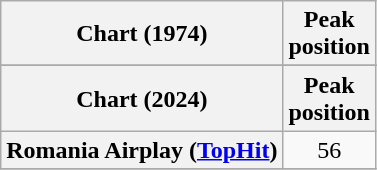<table class="wikitable sortable plainrowheaders" style="text-align:center">
<tr>
<th scope="col">Chart (1974)</th>
<th scope="col">Peak<br>position</th>
</tr>
<tr>
</tr>
<tr>
</tr>
<tr>
</tr>
<tr>
</tr>
<tr>
<th scope="col">Chart (2024)</th>
<th scope="col">Peak<br>position</th>
</tr>
<tr>
<th scope="row">Romania Airplay (<a href='#'>TopHit</a>)</th>
<td>56</td>
</tr>
<tr>
</tr>
</table>
